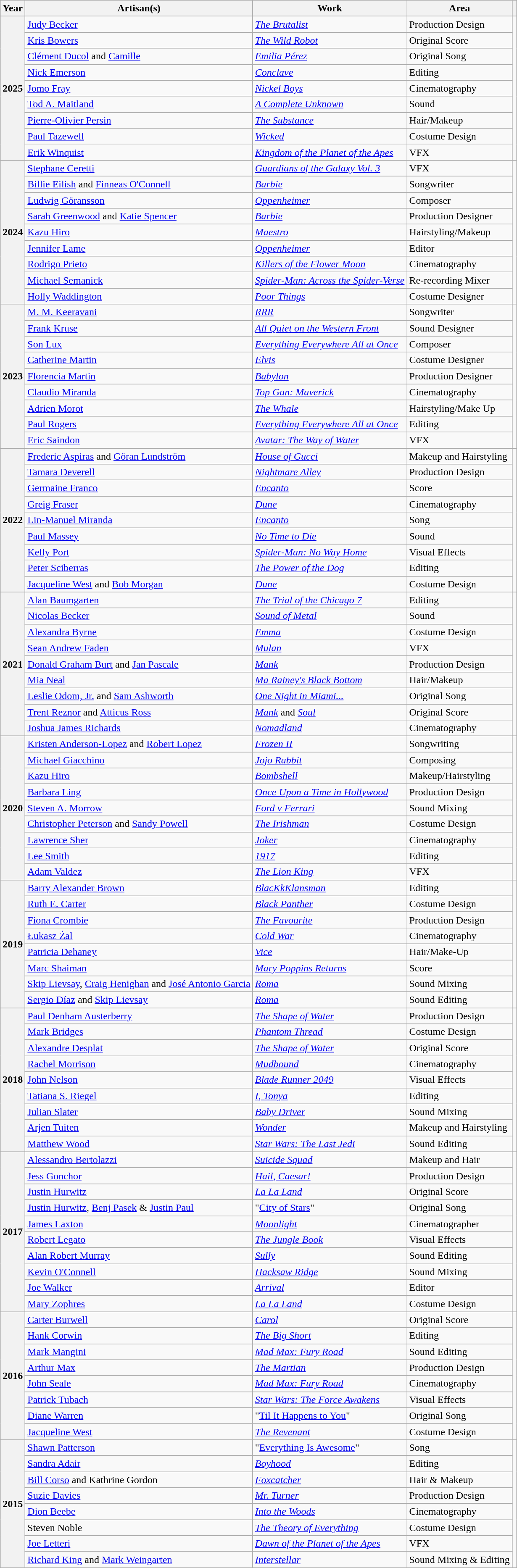<table class="wikitable">
<tr>
<th>Year</th>
<th>Artisan(s)</th>
<th>Work</th>
<th>Area</th>
<th></th>
</tr>
<tr>
<th rowspan="9">2025</th>
<td><a href='#'>Judy Becker</a></td>
<td><em><a href='#'>The Brutalist</a></em></td>
<td>Production Design</td>
<td rowspan="9"></td>
</tr>
<tr>
<td><a href='#'>Kris Bowers</a></td>
<td><em><a href='#'>The Wild Robot</a></em></td>
<td>Original Score</td>
</tr>
<tr>
<td><a href='#'>Clément Ducol</a> and <a href='#'>Camille</a></td>
<td><em><a href='#'>Emilia Pérez</a></em></td>
<td>Original Song</td>
</tr>
<tr>
<td><a href='#'>Nick Emerson</a></td>
<td><em><a href='#'>Conclave</a></em></td>
<td>Editing</td>
</tr>
<tr>
<td><a href='#'>Jomo Fray</a></td>
<td><em><a href='#'>Nickel Boys</a></em></td>
<td>Cinematography</td>
</tr>
<tr>
<td><a href='#'>Tod A. Maitland</a></td>
<td><em><a href='#'>A Complete Unknown</a></em></td>
<td>Sound</td>
</tr>
<tr>
<td><a href='#'>Pierre-Olivier Persin</a></td>
<td><em><a href='#'>The Substance</a></em></td>
<td>Hair/Makeup</td>
</tr>
<tr>
<td><a href='#'>Paul Tazewell</a></td>
<td><em><a href='#'>Wicked</a></em></td>
<td>Costume Design</td>
</tr>
<tr>
<td><a href='#'>Erik Winquist</a></td>
<td><em><a href='#'>Kingdom of the Planet of the Apes</a></em></td>
<td>VFX</td>
</tr>
<tr>
<th rowspan="9">2024</th>
<td><a href='#'>Stephane Ceretti</a></td>
<td><em><a href='#'>Guardians of the Galaxy Vol. 3</a></em></td>
<td>VFX</td>
<td rowspan="9"></td>
</tr>
<tr>
<td><a href='#'>Billie Eilish</a> and <a href='#'>Finneas O'Connell</a></td>
<td><em><a href='#'>Barbie</a></em></td>
<td>Songwriter</td>
</tr>
<tr>
<td><a href='#'>Ludwig Göransson</a></td>
<td><em><a href='#'>Oppenheimer</a></em></td>
<td>Composer</td>
</tr>
<tr>
<td><a href='#'>Sarah Greenwood</a> and <a href='#'>Katie Spencer</a></td>
<td><em><a href='#'>Barbie</a></em></td>
<td>Production Designer</td>
</tr>
<tr>
<td><a href='#'>Kazu Hiro</a></td>
<td><em><a href='#'>Maestro</a></em></td>
<td>Hairstyling/Makeup</td>
</tr>
<tr>
<td><a href='#'>Jennifer Lame</a></td>
<td><em><a href='#'>Oppenheimer</a></em></td>
<td>Editor</td>
</tr>
<tr>
<td><a href='#'>Rodrigo Prieto</a></td>
<td><em><a href='#'>Killers of the Flower Moon</a></em></td>
<td>Cinematography</td>
</tr>
<tr>
<td><a href='#'>Michael Semanick</a></td>
<td><em><a href='#'>Spider-Man: Across the Spider-Verse</a></em></td>
<td>Re-recording Mixer</td>
</tr>
<tr>
<td><a href='#'>Holly Waddington</a></td>
<td><em><a href='#'>Poor Things</a></em></td>
<td>Costume Designer</td>
</tr>
<tr>
<th rowspan="9">2023</th>
<td><a href='#'>M. M. Keeravani</a></td>
<td><em><a href='#'>RRR</a></em></td>
<td>Songwriter</td>
<td rowspan="9"></td>
</tr>
<tr>
<td><a href='#'>Frank Kruse</a></td>
<td><em><a href='#'>All Quiet on the Western Front</a></em></td>
<td>Sound Designer</td>
</tr>
<tr>
<td><a href='#'>Son Lux</a></td>
<td><em><a href='#'>Everything Everywhere All at Once</a></em></td>
<td>Composer</td>
</tr>
<tr>
<td><a href='#'>Catherine Martin</a></td>
<td><em><a href='#'>Elvis</a></em></td>
<td>Costume Designer</td>
</tr>
<tr>
<td><a href='#'>Florencia Martin</a></td>
<td><em><a href='#'>Babylon</a></em></td>
<td>Production Designer</td>
</tr>
<tr>
<td><a href='#'>Claudio Miranda</a></td>
<td><em><a href='#'>Top Gun: Maverick</a></em></td>
<td>Cinematography</td>
</tr>
<tr>
<td><a href='#'>Adrien Morot</a></td>
<td><em><a href='#'>The Whale</a></em></td>
<td>Hairstyling/Make Up</td>
</tr>
<tr>
<td><a href='#'>Paul Rogers</a></td>
<td><em><a href='#'>Everything Everywhere All at Once</a></em></td>
<td>Editing</td>
</tr>
<tr>
<td><a href='#'>Eric Saindon</a></td>
<td><em><a href='#'>Avatar: The Way of Water</a></em></td>
<td>VFX</td>
</tr>
<tr>
<th rowspan="9">2022</th>
<td><a href='#'>Frederic Aspiras</a> and <a href='#'>Göran Lundström</a></td>
<td><em><a href='#'>House of Gucci</a></em></td>
<td>Makeup and Hairstyling</td>
<td rowspan="9"></td>
</tr>
<tr>
<td><a href='#'>Tamara Deverell</a></td>
<td><em><a href='#'>Nightmare Alley</a></em></td>
<td>Production Design</td>
</tr>
<tr>
<td><a href='#'>Germaine Franco</a></td>
<td><em><a href='#'>Encanto</a></em></td>
<td>Score</td>
</tr>
<tr>
<td><a href='#'>Greig Fraser</a></td>
<td><em><a href='#'>Dune</a></em></td>
<td>Cinematography</td>
</tr>
<tr>
<td><a href='#'>Lin-Manuel Miranda</a></td>
<td><em><a href='#'>Encanto</a></em></td>
<td>Song</td>
</tr>
<tr>
<td><a href='#'>Paul Massey</a></td>
<td><em><a href='#'>No Time to Die</a></em></td>
<td>Sound</td>
</tr>
<tr>
<td><a href='#'>Kelly Port</a></td>
<td><em><a href='#'>Spider-Man: No Way Home</a></em></td>
<td>Visual Effects</td>
</tr>
<tr>
<td><a href='#'>Peter Sciberras</a></td>
<td><em><a href='#'>The Power of the Dog</a></em></td>
<td>Editing</td>
</tr>
<tr>
<td><a href='#'>Jacqueline West</a> and <a href='#'>Bob Morgan</a></td>
<td><em><a href='#'>Dune</a></em></td>
<td>Costume Design</td>
</tr>
<tr>
<th rowspan="9">2021</th>
<td><a href='#'>Alan Baumgarten</a></td>
<td><em><a href='#'>The Trial of the Chicago 7</a></em></td>
<td>Editing</td>
<td rowspan="9"></td>
</tr>
<tr>
<td><a href='#'>Nicolas Becker</a></td>
<td><em><a href='#'>Sound of Metal</a></em></td>
<td>Sound</td>
</tr>
<tr>
<td><a href='#'>Alexandra Byrne</a></td>
<td><em><a href='#'>Emma</a></em></td>
<td>Costume Design</td>
</tr>
<tr>
<td><a href='#'>Sean Andrew Faden</a></td>
<td><em><a href='#'>Mulan</a></em></td>
<td>VFX</td>
</tr>
<tr>
<td><a href='#'>Donald Graham Burt</a> and <a href='#'>Jan Pascale</a></td>
<td><em><a href='#'>Mank</a></em></td>
<td>Production Design</td>
</tr>
<tr>
<td><a href='#'>Mia Neal</a></td>
<td><em><a href='#'>Ma Rainey's Black Bottom</a></em></td>
<td>Hair/Makeup</td>
</tr>
<tr>
<td><a href='#'>Leslie Odom, Jr.</a> and <a href='#'>Sam Ashworth</a></td>
<td><em><a href='#'>One Night in Miami...</a></em></td>
<td>Original Song</td>
</tr>
<tr>
<td><a href='#'>Trent Reznor</a> and <a href='#'>Atticus Ross</a></td>
<td><em><a href='#'>Mank</a></em> and <em><a href='#'>Soul</a></em></td>
<td>Original Score</td>
</tr>
<tr>
<td><a href='#'>Joshua James Richards</a></td>
<td><em><a href='#'>Nomadland</a></em></td>
<td>Cinematography</td>
</tr>
<tr>
<th rowspan="9">2020</th>
<td><a href='#'>Kristen Anderson-Lopez</a> and <a href='#'>Robert Lopez</a></td>
<td><em><a href='#'>Frozen II</a></em></td>
<td>Songwriting</td>
<td rowspan="9"></td>
</tr>
<tr>
<td><a href='#'>Michael Giacchino</a></td>
<td><em><a href='#'>Jojo Rabbit</a></em></td>
<td>Composing</td>
</tr>
<tr>
<td><a href='#'>Kazu Hiro</a></td>
<td><em><a href='#'>Bombshell</a></em></td>
<td>Makeup/Hairstyling</td>
</tr>
<tr>
<td><a href='#'>Barbara Ling</a></td>
<td><em><a href='#'>Once Upon a Time in Hollywood</a></em></td>
<td>Production Design</td>
</tr>
<tr>
<td><a href='#'>Steven A. Morrow</a></td>
<td><em><a href='#'>Ford v Ferrari</a></em></td>
<td>Sound Mixing</td>
</tr>
<tr>
<td><a href='#'>Christopher Peterson</a> and <a href='#'>Sandy Powell</a></td>
<td><em><a href='#'>The Irishman</a></em></td>
<td>Costume Design</td>
</tr>
<tr>
<td><a href='#'>Lawrence Sher</a></td>
<td><em><a href='#'>Joker</a></em></td>
<td>Cinematography</td>
</tr>
<tr>
<td><a href='#'>Lee Smith</a></td>
<td><em><a href='#'>1917</a></em></td>
<td>Editing</td>
</tr>
<tr>
<td><a href='#'>Adam Valdez</a></td>
<td><em><a href='#'>The Lion King</a></em></td>
<td>VFX</td>
</tr>
<tr>
<th rowspan="8">2019</th>
<td><a href='#'>Barry Alexander Brown</a></td>
<td><em><a href='#'>BlacKkKlansman</a></em></td>
<td>Editing</td>
<td rowspan="8"></td>
</tr>
<tr>
<td><a href='#'>Ruth E. Carter</a></td>
<td><em><a href='#'>Black Panther</a></em></td>
<td>Costume Design</td>
</tr>
<tr>
<td><a href='#'>Fiona Crombie</a></td>
<td><em><a href='#'>The Favourite</a></em></td>
<td>Production Design</td>
</tr>
<tr>
<td><a href='#'>Łukasz Żal</a></td>
<td><em><a href='#'>Cold War</a></em></td>
<td>Cinematography</td>
</tr>
<tr>
<td><a href='#'>Patricia Dehaney</a></td>
<td><em><a href='#'>Vice</a></em></td>
<td>Hair/Make-Up</td>
</tr>
<tr>
<td><a href='#'>Marc Shaiman</a></td>
<td><em><a href='#'>Mary Poppins Returns</a></em></td>
<td>Score</td>
</tr>
<tr>
<td><a href='#'>Skip Lievsay</a>, <a href='#'>Craig Henighan</a> and <a href='#'>José Antonio Garcia</a></td>
<td><em><a href='#'>Roma</a></em></td>
<td>Sound Mixing</td>
</tr>
<tr>
<td><a href='#'>Sergio Díaz</a> and <a href='#'>Skip Lievsay</a></td>
<td><em><a href='#'>Roma</a></em></td>
<td>Sound Editing</td>
</tr>
<tr>
<th rowspan="9">2018</th>
<td><a href='#'>Paul Denham Austerberry</a></td>
<td><em><a href='#'>The Shape of Water</a></em></td>
<td>Production Design</td>
<td rowspan="9"></td>
</tr>
<tr>
<td><a href='#'>Mark Bridges</a></td>
<td><em><a href='#'>Phantom Thread</a></em></td>
<td>Costume Design</td>
</tr>
<tr>
<td><a href='#'>Alexandre Desplat</a></td>
<td><em><a href='#'>The Shape of Water</a></em></td>
<td>Original Score</td>
</tr>
<tr>
<td><a href='#'>Rachel Morrison</a></td>
<td><em><a href='#'>Mudbound</a></em></td>
<td>Cinematography</td>
</tr>
<tr>
<td><a href='#'>John Nelson</a></td>
<td><em><a href='#'>Blade Runner 2049</a></em></td>
<td>Visual Effects</td>
</tr>
<tr>
<td><a href='#'>Tatiana S. Riegel</a></td>
<td><em><a href='#'>I, Tonya</a></em></td>
<td>Editing</td>
</tr>
<tr>
<td><a href='#'>Julian Slater</a></td>
<td><em><a href='#'>Baby Driver</a></em></td>
<td>Sound Mixing</td>
</tr>
<tr>
<td><a href='#'>Arjen Tuiten</a></td>
<td><em><a href='#'>Wonder</a></em></td>
<td>Makeup and Hairstyling</td>
</tr>
<tr>
<td><a href='#'>Matthew Wood</a></td>
<td><em><a href='#'>Star Wars: The Last Jedi</a></em></td>
<td>Sound Editing</td>
</tr>
<tr>
<th rowspan="10">2017</th>
<td><a href='#'>Alessandro Bertolazzi</a></td>
<td><em><a href='#'>Suicide Squad</a></em></td>
<td>Makeup and Hair</td>
<td rowspan="10"></td>
</tr>
<tr>
<td><a href='#'>Jess Gonchor</a></td>
<td><em><a href='#'>Hail, Caesar!</a></em></td>
<td>Production Design</td>
</tr>
<tr>
<td><a href='#'>Justin Hurwitz</a></td>
<td><em><a href='#'>La La Land</a></em></td>
<td>Original Score</td>
</tr>
<tr>
<td><a href='#'>Justin Hurwitz</a>, <a href='#'>Benj Pasek</a> & <a href='#'>Justin Paul</a></td>
<td>"<a href='#'>City of Stars</a>" </td>
<td>Original Song</td>
</tr>
<tr>
<td><a href='#'>James Laxton</a></td>
<td><em><a href='#'>Moonlight</a></em></td>
<td>Cinematographer</td>
</tr>
<tr>
<td><a href='#'>Robert Legato</a></td>
<td><em><a href='#'>The Jungle Book</a></em></td>
<td>Visual Effects</td>
</tr>
<tr>
<td><a href='#'>Alan Robert Murray</a></td>
<td><em><a href='#'>Sully</a></em></td>
<td>Sound Editing</td>
</tr>
<tr>
<td><a href='#'>Kevin O'Connell</a></td>
<td><em><a href='#'>Hacksaw Ridge</a></em></td>
<td>Sound Mixing</td>
</tr>
<tr>
<td><a href='#'>Joe Walker</a></td>
<td><em><a href='#'>Arrival</a></em></td>
<td>Editor</td>
</tr>
<tr>
<td><a href='#'>Mary Zophres</a></td>
<td><em><a href='#'>La La Land</a></em></td>
<td>Costume Design</td>
</tr>
<tr>
<th rowspan="8">2016</th>
<td><a href='#'>Carter Burwell</a></td>
<td><em><a href='#'>Carol</a></em></td>
<td>Original Score</td>
<td rowspan="8"></td>
</tr>
<tr>
<td><a href='#'>Hank Corwin</a></td>
<td><em><a href='#'>The Big Short</a></em></td>
<td>Editing</td>
</tr>
<tr>
<td><a href='#'>Mark Mangini</a></td>
<td><em><a href='#'>Mad Max: Fury Road</a></em></td>
<td>Sound Editing</td>
</tr>
<tr>
<td><a href='#'>Arthur Max</a></td>
<td><em><a href='#'>The Martian</a></em></td>
<td>Production Design</td>
</tr>
<tr>
<td><a href='#'>John Seale</a></td>
<td><em><a href='#'>Mad Max: Fury Road</a></em></td>
<td>Cinematography</td>
</tr>
<tr>
<td><a href='#'>Patrick Tubach</a></td>
<td><em><a href='#'>Star Wars: The Force Awakens</a></em></td>
<td>Visual Effects</td>
</tr>
<tr>
<td><a href='#'>Diane Warren</a></td>
<td>"<a href='#'>Til It Happens to You</a>" </td>
<td>Original Song</td>
</tr>
<tr>
<td><a href='#'>Jacqueline West</a></td>
<td><em><a href='#'>The Revenant</a></em></td>
<td>Costume Design</td>
</tr>
<tr>
<th rowspan="8">2015</th>
<td><a href='#'>Shawn Patterson</a></td>
<td>"<a href='#'>Everything Is Awesome</a>" </td>
<td>Song</td>
<td rowspan="8"></td>
</tr>
<tr>
<td><a href='#'>Sandra Adair</a></td>
<td><em><a href='#'>Boyhood</a></em></td>
<td>Editing</td>
</tr>
<tr>
<td><a href='#'>Bill Corso</a> and Kathrine Gordon</td>
<td><em><a href='#'>Foxcatcher</a></em></td>
<td>Hair & Makeup</td>
</tr>
<tr>
<td><a href='#'>Suzie Davies</a></td>
<td><em><a href='#'>Mr. Turner</a></em></td>
<td>Production Design</td>
</tr>
<tr>
<td><a href='#'>Dion Beebe</a></td>
<td><em><a href='#'>Into the Woods</a></em></td>
<td>Cinematography</td>
</tr>
<tr>
<td>Steven Noble</td>
<td><em><a href='#'>The Theory of Everything</a></em></td>
<td>Costume Design</td>
</tr>
<tr>
<td><a href='#'>Joe Letteri</a></td>
<td><em><a href='#'>Dawn of the Planet of the Apes</a></em></td>
<td>VFX</td>
</tr>
<tr>
<td><a href='#'>Richard King</a> and <a href='#'>Mark Weingarten</a></td>
<td><em><a href='#'>Interstellar</a></em></td>
<td>Sound Mixing & Editing</td>
</tr>
</table>
